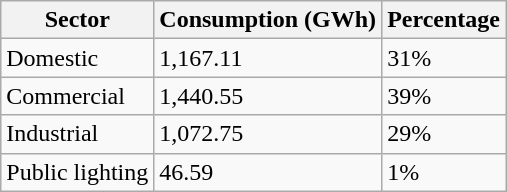<table class="wikitable">
<tr>
<th>Sector</th>
<th>Consumption (GWh)</th>
<th>Percentage</th>
</tr>
<tr>
<td>Domestic</td>
<td>1,167.11</td>
<td>31%</td>
</tr>
<tr>
<td>Commercial</td>
<td>1,440.55</td>
<td>39%</td>
</tr>
<tr>
<td>Industrial</td>
<td>1,072.75</td>
<td>29%</td>
</tr>
<tr>
<td>Public lighting</td>
<td>46.59</td>
<td>1%</td>
</tr>
</table>
